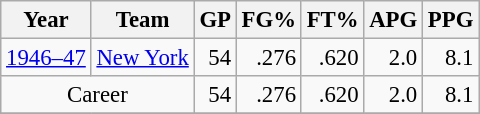<table class="wikitable sortable" style="font-size:95%; text-align:right;">
<tr>
<th>Year</th>
<th>Team</th>
<th>GP</th>
<th>FG%</th>
<th>FT%</th>
<th>APG</th>
<th>PPG</th>
</tr>
<tr>
<td style="text-align:left;"><a href='#'>1946–47</a></td>
<td style="text-align:left;"><a href='#'>New York</a></td>
<td>54</td>
<td>.276</td>
<td>.620</td>
<td>2.0</td>
<td>8.1</td>
</tr>
<tr>
<td style="text-align:center;" colspan="2">Career</td>
<td>54</td>
<td>.276</td>
<td>.620</td>
<td>2.0</td>
<td>8.1</td>
</tr>
<tr>
</tr>
</table>
